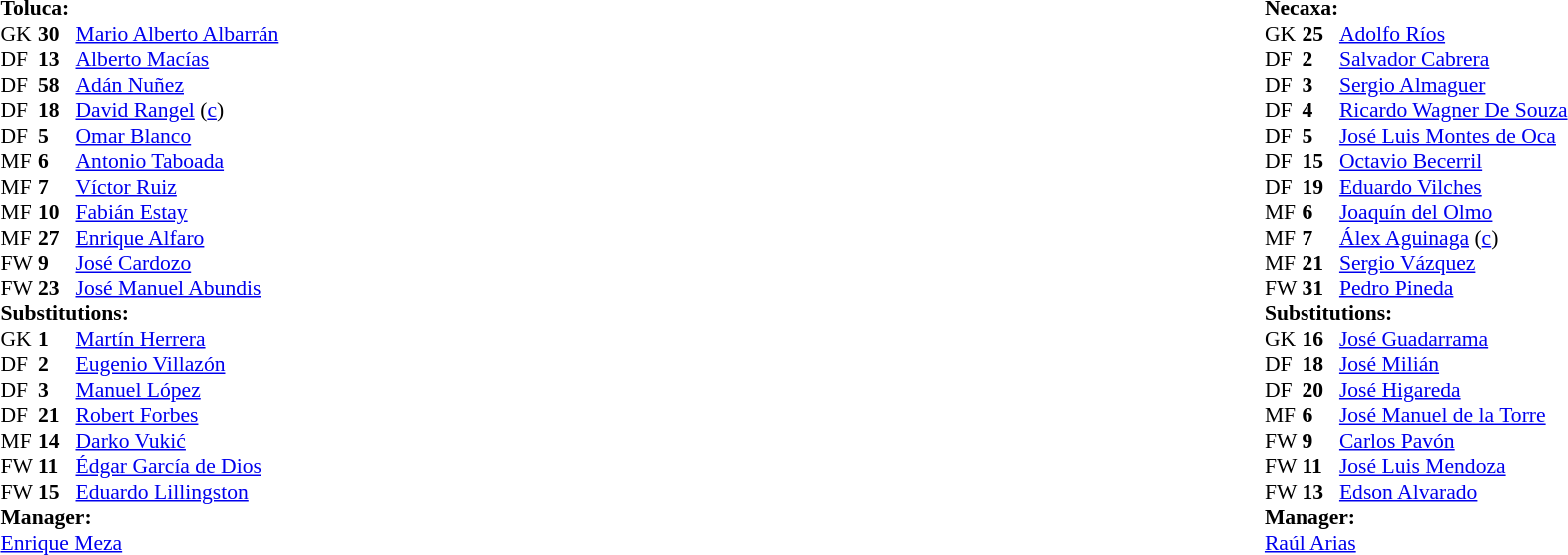<table width="100%">
<tr>
<td valign="top" width="50%"><br><table style="font-size: 90%" cellspacing="0" cellpadding="0">
<tr>
<td colspan="4"><strong>Toluca:</strong></td>
</tr>
<tr>
<th width=25></th>
<th width=25></th>
</tr>
<tr>
<td>GK</td>
<td><strong>30</strong></td>
<td> <a href='#'>Mario Alberto Albarrán</a></td>
</tr>
<tr>
<td>DF</td>
<td><strong>13</strong></td>
<td> <a href='#'>Alberto Macías</a></td>
</tr>
<tr>
<td>DF</td>
<td><strong>58</strong></td>
<td> <a href='#'>Adán Nuñez</a></td>
<td></td>
<td></td>
</tr>
<tr>
<td>DF</td>
<td><strong>18</strong></td>
<td> <a href='#'>David Rangel</a> (<a href='#'>c</a>)</td>
</tr>
<tr>
<td>DF</td>
<td><strong>5</strong></td>
<td> <a href='#'>Omar Blanco</a></td>
</tr>
<tr>
<td>MF</td>
<td><strong>6</strong></td>
<td> <a href='#'>Antonio Taboada</a></td>
</tr>
<tr>
<td>MF</td>
<td><strong>7</strong></td>
<td> <a href='#'>Víctor Ruiz</a></td>
<td></td>
</tr>
<tr>
<td>MF</td>
<td><strong>10</strong></td>
<td> <a href='#'>Fabián Estay</a></td>
</tr>
<tr>
<td>MF</td>
<td><strong>27</strong></td>
<td> <a href='#'>Enrique Alfaro</a></td>
<td></td>
<td></td>
</tr>
<tr>
<td>FW</td>
<td><strong>9</strong></td>
<td> <a href='#'>José Cardozo</a></td>
<td></td>
</tr>
<tr>
<td>FW</td>
<td><strong>23</strong></td>
<td> <a href='#'>José Manuel Abundis</a></td>
<td></td>
<td></td>
</tr>
<tr>
<td colspan=3><strong>Substitutions:</strong></td>
</tr>
<tr>
<td>GK</td>
<td><strong>1</strong></td>
<td> <a href='#'>Martín Herrera</a></td>
</tr>
<tr>
<td>DF</td>
<td><strong>2</strong></td>
<td> <a href='#'>Eugenio Villazón</a></td>
<td></td>
<td></td>
</tr>
<tr>
<td>DF</td>
<td><strong>3</strong></td>
<td> <a href='#'>Manuel López</a></td>
<td></td>
<td></td>
</tr>
<tr>
<td>DF</td>
<td><strong>21</strong></td>
<td> <a href='#'>Robert Forbes</a></td>
</tr>
<tr>
<td>MF</td>
<td><strong>14</strong></td>
<td> <a href='#'>Darko Vukić</a></td>
<td></td>
<td></td>
</tr>
<tr>
<td>FW</td>
<td><strong>11</strong></td>
<td> <a href='#'>Édgar García de Dios</a></td>
</tr>
<tr>
<td>FW</td>
<td><strong>15</strong></td>
<td> <a href='#'>Eduardo Lillingston</a></td>
</tr>
<tr>
<td colspan=3><strong>Manager:</strong></td>
</tr>
<tr>
<td colspan=4> <a href='#'>Enrique Meza</a></td>
</tr>
</table>
</td>
<td valign=top></td>
<td valign=top width=50%><br><table style="font-size: 90%" cellspacing="0" cellpadding="0" align=center>
<tr>
<td colspan="4"><strong>Necaxa:</strong></td>
</tr>
<tr>
<th width=25></th>
<th width=25></th>
</tr>
<tr>
<td>GK</td>
<td><strong>25</strong></td>
<td> <a href='#'>Adolfo Ríos</a></td>
</tr>
<tr>
<td>DF</td>
<td><strong>2</strong></td>
<td> <a href='#'>Salvador Cabrera</a></td>
</tr>
<tr>
<td>DF</td>
<td><strong>3</strong></td>
<td> <a href='#'>Sergio Almaguer</a></td>
<td></td>
</tr>
<tr>
<td>DF</td>
<td><strong>4</strong></td>
<td> <a href='#'>Ricardo Wagner De Souza</a></td>
<td></td>
<td></td>
</tr>
<tr>
<td>DF</td>
<td><strong>5</strong></td>
<td> <a href='#'>José Luis Montes de Oca</a></td>
<td></td>
</tr>
<tr>
<td>DF</td>
<td><strong>15</strong></td>
<td> <a href='#'>Octavio Becerril</a></td>
</tr>
<tr>
<td>DF</td>
<td><strong>19</strong></td>
<td> <a href='#'>Eduardo Vilches</a></td>
<td></td>
<td></td>
</tr>
<tr>
<td>MF</td>
<td><strong>6</strong></td>
<td> <a href='#'>Joaquín del Olmo</a></td>
</tr>
<tr>
<td>MF</td>
<td><strong>7</strong></td>
<td> <a href='#'>Álex Aguinaga</a> (<a href='#'>c</a>)</td>
<td></td>
</tr>
<tr>
<td>MF</td>
<td><strong>21</strong></td>
<td> <a href='#'>Sergio Vázquez</a></td>
<td></td>
<td></td>
</tr>
<tr>
<td>FW</td>
<td><strong>31</strong></td>
<td> <a href='#'>Pedro Pineda</a></td>
</tr>
<tr>
<td colspan=3><strong>Substitutions:</strong></td>
</tr>
<tr>
<td>GK</td>
<td><strong>16</strong></td>
<td> <a href='#'>José Guadarrama</a></td>
</tr>
<tr>
<td>DF</td>
<td><strong>18</strong></td>
<td> <a href='#'>José Milián</a></td>
</tr>
<tr>
<td>DF</td>
<td><strong>20</strong></td>
<td> <a href='#'>José Higareda</a></td>
</tr>
<tr>
<td>MF</td>
<td><strong>6</strong></td>
<td> <a href='#'>José Manuel de la Torre</a></td>
<td></td>
<td></td>
</tr>
<tr>
<td>FW</td>
<td><strong>9</strong></td>
<td> <a href='#'>Carlos Pavón</a></td>
<td></td>
<td></td>
</tr>
<tr>
<td>FW</td>
<td><strong>11</strong></td>
<td> <a href='#'>José Luis Mendoza</a></td>
</tr>
<tr>
<td>FW</td>
<td><strong>13</strong></td>
<td> <a href='#'>Edson Alvarado</a></td>
<td></td>
<td></td>
</tr>
<tr>
<td colspan=3><strong>Manager:</strong></td>
</tr>
<tr>
<td colspan=4> <a href='#'>Raúl Arias</a></td>
</tr>
</table>
</td>
</tr>
</table>
